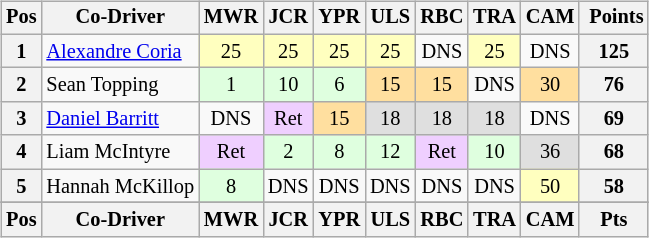<table>
<tr>
<td valign="top"><br><table class="wikitable" style="font-size: 85%; text-align: center;">
<tr valign="top">
<th valign="middle">Pos</th>
<th valign="middle">Co-Driver</th>
<th>MWR<br></th>
<th>JCR<br></th>
<th>YPR<br></th>
<th>ULS<br></th>
<th>RBC<br></th>
<th>TRA<br></th>
<th>CAM<br></th>
<th valign="middle"> Points</th>
</tr>
<tr>
<th>1</th>
<td align=left><a href='#'>Alexandre Coria</a></td>
<td style="background:#ffffbf;">25</td>
<td style="background:#ffffbf;">25</td>
<td style="background:#ffffbf;">25</td>
<td style="background:#ffffbf;">25</td>
<td>DNS</td>
<td style="background:#ffffbf;">25</td>
<td>DNS</td>
<th>125</th>
</tr>
<tr>
<th>2</th>
<td align=left>Sean Topping</td>
<td style="background:#dfffdf;">1</td>
<td style="background:#dfffdf;">10</td>
<td style="background:#dfffdf;">6</td>
<td style="background:#ffdf9f;">15</td>
<td style="background:#ffdf9f;">15</td>
<td>DNS</td>
<td style="background:#ffdf9f;">30</td>
<th>76</th>
</tr>
<tr>
<th>3</th>
<td align=left><a href='#'>Daniel Barritt</a></td>
<td>DNS</td>
<td style="background:#efcfff;">Ret</td>
<td style="background:#ffdf9f;">15</td>
<td style="background:#dfdfdf;">18</td>
<td style="background:#dfdfdf;">18</td>
<td style="background:#dfdfdf;">18</td>
<td>DNS</td>
<th>69</th>
</tr>
<tr>
<th>4</th>
<td align=left>Liam McIntyre</td>
<td style="background:#efcfff;">Ret</td>
<td style="background:#dfffdf;">2</td>
<td style="background:#dfffdf;">8</td>
<td style="background:#dfffdf;">12</td>
<td style="background:#efcfff;">Ret</td>
<td style="background:#dfffdf;">10</td>
<td style="background:#dfdfdf;">36</td>
<th>68</th>
</tr>
<tr>
<th>5</th>
<td align=left>Hannah McKillop</td>
<td style="background:#dfffdf;">8</td>
<td>DNS</td>
<td>DNS</td>
<td>DNS</td>
<td>DNS</td>
<td>DNS</td>
<td style="background:#ffffbf;">50</td>
<th>58</th>
</tr>
<tr>
</tr>
<tr valign="top">
<th valign="middle">Pos</th>
<th valign="middle">Co-Driver</th>
<th>MWR<br></th>
<th>JCR<br></th>
<th>YPR<br></th>
<th>ULS<br></th>
<th>RBC<br></th>
<th>TRA<br></th>
<th>CAM<br></th>
<th valign="middle"> Pts </th>
</tr>
</table>
</td>
<td valign="top"></td>
</tr>
</table>
